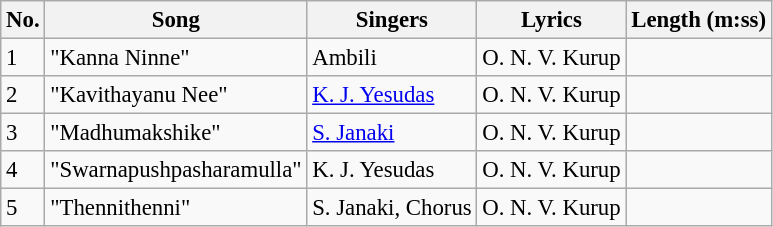<table class="wikitable" style="font-size:95%;">
<tr>
<th>No.</th>
<th>Song</th>
<th>Singers</th>
<th>Lyrics</th>
<th>Length (m:ss)</th>
</tr>
<tr>
<td>1</td>
<td>"Kanna Ninne"</td>
<td>Ambili</td>
<td>O. N. V. Kurup</td>
<td></td>
</tr>
<tr>
<td>2</td>
<td>"Kavithayanu Nee"</td>
<td><a href='#'>K. J. Yesudas</a></td>
<td>O. N. V. Kurup</td>
<td></td>
</tr>
<tr>
<td>3</td>
<td>"Madhumakshike"</td>
<td><a href='#'>S. Janaki</a></td>
<td>O. N. V. Kurup</td>
<td></td>
</tr>
<tr>
<td>4</td>
<td>"Swarnapushpasharamulla"</td>
<td>K. J. Yesudas</td>
<td>O. N. V. Kurup</td>
<td></td>
</tr>
<tr>
<td>5</td>
<td>"Thennithenni"</td>
<td>S. Janaki, Chorus</td>
<td>O. N. V. Kurup</td>
<td></td>
</tr>
</table>
